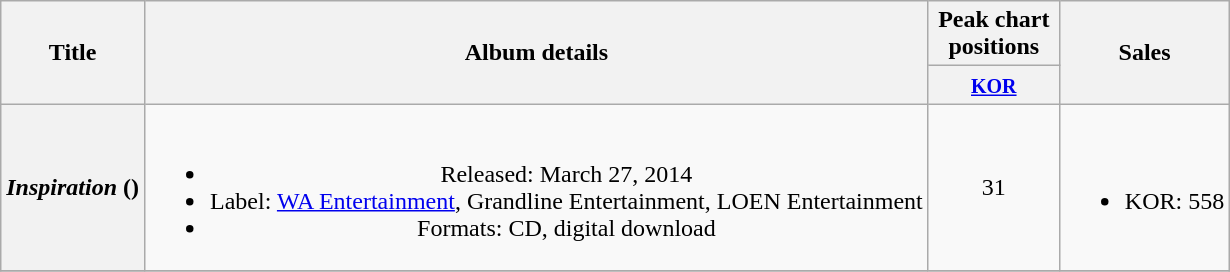<table class="wikitable plainrowheaders" style="text-align:center;">
<tr>
<th scope="col" rowspan="2">Title</th>
<th scope="col" rowspan="2">Album details</th>
<th scope="col" colspan="1" style="width:5em;">Peak chart positions</th>
<th scope="col" rowspan="2">Sales</th>
</tr>
<tr>
<th><small><a href='#'>KOR</a></small><br></th>
</tr>
<tr>
<th scope="row"><em>Inspiration</em> ()</th>
<td><br><ul><li>Released: March 27, 2014</li><li>Label: <a href='#'>WA Entertainment</a>, Grandline Entertainment, LOEN Entertainment</li><li>Formats: CD, digital download</li></ul></td>
<td>31</td>
<td><br><ul><li>KOR: 558</li></ul></td>
</tr>
<tr>
</tr>
</table>
